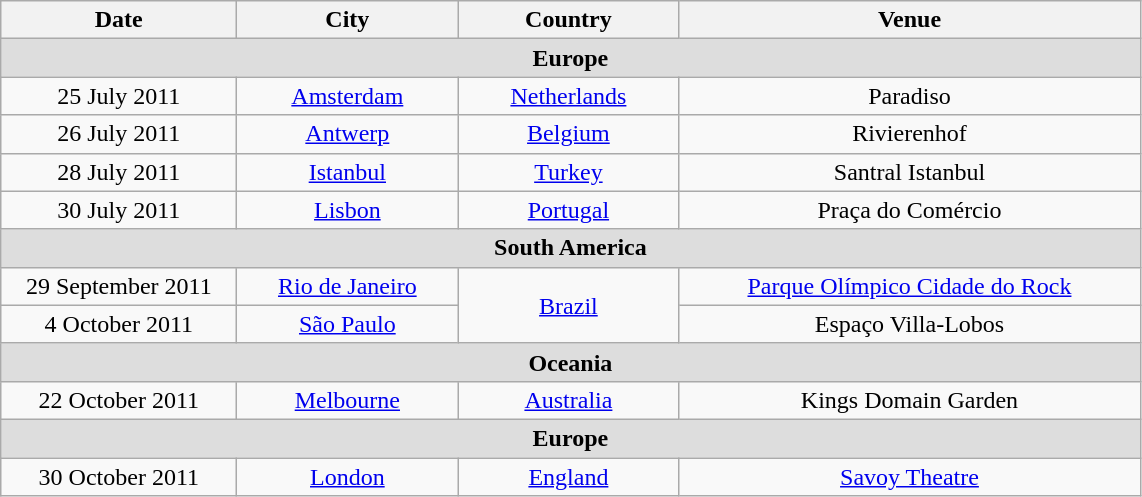<table class="wikitable" style="text-align:center;">
<tr>
<th width="150">Date</th>
<th width="140">City</th>
<th width="140">Country</th>
<th width="300">Venue</th>
</tr>
<tr bgcolor="#DDDDDD">
<td colspan=4><strong>Europe</strong></td>
</tr>
<tr>
<td>25 July 2011</td>
<td><a href='#'>Amsterdam</a></td>
<td><a href='#'>Netherlands</a></td>
<td>Paradiso</td>
</tr>
<tr>
<td>26 July 2011</td>
<td><a href='#'>Antwerp</a></td>
<td><a href='#'>Belgium</a></td>
<td>Rivierenhof</td>
</tr>
<tr>
<td>28 July 2011</td>
<td><a href='#'>Istanbul</a></td>
<td><a href='#'>Turkey</a></td>
<td>Santral Istanbul</td>
</tr>
<tr>
<td>30 July 2011</td>
<td><a href='#'>Lisbon</a></td>
<td><a href='#'>Portugal</a></td>
<td>Praça do Comércio</td>
</tr>
<tr bgcolor="#DDDDDD">
<td colspan="4"><strong>South America</strong></td>
</tr>
<tr>
<td>29 September 2011</td>
<td><a href='#'>Rio de Janeiro</a></td>
<td rowspan="2"><a href='#'>Brazil</a></td>
<td><a href='#'>Parque Olímpico Cidade do Rock</a></td>
</tr>
<tr>
<td>4 October 2011</td>
<td><a href='#'>São Paulo</a></td>
<td>Espaço Villa-Lobos</td>
</tr>
<tr bgcolor="#DDDDDD">
<td colspan="4"><strong>Oceania</strong></td>
</tr>
<tr>
<td>22 October 2011</td>
<td><a href='#'>Melbourne</a></td>
<td><a href='#'>Australia</a></td>
<td>Kings Domain Garden</td>
</tr>
<tr bgcolor="#DDDDDD">
<td colspan="4"><strong>Europe</strong></td>
</tr>
<tr>
<td>30 October 2011</td>
<td><a href='#'>London</a></td>
<td><a href='#'>England</a></td>
<td><a href='#'>Savoy Theatre</a></td>
</tr>
</table>
